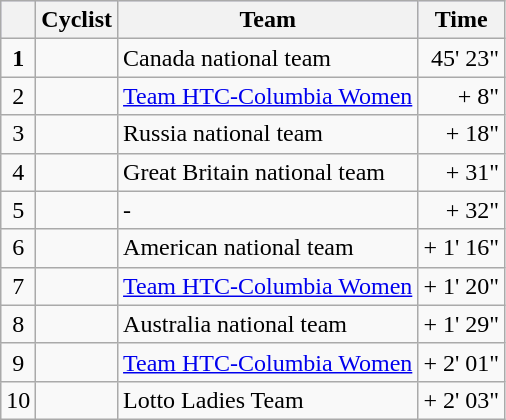<table class="wikitable">
<tr style="background:#ccccff;">
<th></th>
<th>Cyclist</th>
<th>Team</th>
<th>Time</th>
</tr>
<tr>
<td align=center><strong>1</strong></td>
<td></td>
<td>Canada national team</td>
<td align=right>45' 23"</td>
</tr>
<tr>
<td align=center>2</td>
<td></td>
<td><a href='#'>Team HTC-Columbia Women</a></td>
<td align=right>+ 8"</td>
</tr>
<tr>
<td align=center>3</td>
<td></td>
<td>Russia national team</td>
<td align=right>+ 18"</td>
</tr>
<tr>
<td align=center>4</td>
<td></td>
<td>Great Britain national team</td>
<td align=right>+ 31"</td>
</tr>
<tr>
<td align=center>5</td>
<td></td>
<td>-</td>
<td align=right>+ 32"</td>
</tr>
<tr>
<td align=center>6</td>
<td></td>
<td>American national team</td>
<td align=right>+ 1' 16"</td>
</tr>
<tr>
<td align=center>7</td>
<td></td>
<td><a href='#'>Team HTC-Columbia Women</a></td>
<td align=right>+ 1' 20"</td>
</tr>
<tr>
<td align=center>8</td>
<td></td>
<td>Australia national team</td>
<td align=right>+ 1' 29"</td>
</tr>
<tr>
<td align=center>9</td>
<td></td>
<td><a href='#'>Team HTC-Columbia Women</a></td>
<td align=right>+ 2' 01"</td>
</tr>
<tr>
<td align=center>10</td>
<td></td>
<td>Lotto Ladies Team</td>
<td align=right>+ 2' 03"</td>
</tr>
</table>
